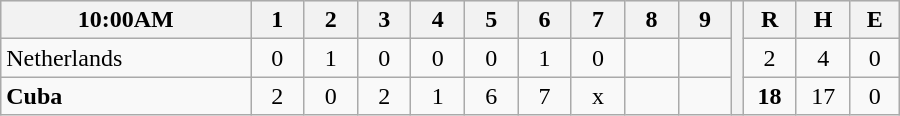<table border=1 cellspacing=0 width=600 style="margin-left:3em;" class="wikitable">
<tr style="text-align:center; background-color:#e6e6e6;">
<th align=left width=28%>10:00AM</th>
<th width=6%>1</th>
<th width=6%>2</th>
<th width=6%>3</th>
<th width=6%>4</th>
<th width=6%>5</th>
<th width=6%>6</th>
<th width=6%>7</th>
<th width=6%>8</th>
<th width=6%>9</th>
<th rowspan="3" width=0.5%></th>
<th width=6%>R</th>
<th width=6%>H</th>
<th width=6%>E</th>
</tr>
<tr style="text-align:center;">
<td align=left> Netherlands</td>
<td>0</td>
<td>1</td>
<td>0</td>
<td>0</td>
<td>0</td>
<td>1</td>
<td>0</td>
<td></td>
<td></td>
<td>2</td>
<td>4</td>
<td>0</td>
</tr>
<tr style="text-align:center;">
<td align=left> <strong>Cuba</strong></td>
<td>2</td>
<td>0</td>
<td>2</td>
<td>1</td>
<td>6</td>
<td>7</td>
<td>x</td>
<td></td>
<td></td>
<td><strong>18</strong></td>
<td>17</td>
<td>0</td>
</tr>
</table>
